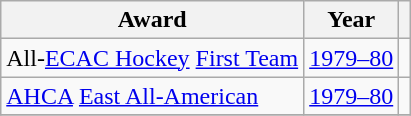<table class="wikitable">
<tr>
<th>Award</th>
<th>Year</th>
<th></th>
</tr>
<tr>
<td>All-<a href='#'>ECAC Hockey</a> <a href='#'>First Team</a></td>
<td><a href='#'>1979–80</a></td>
<td></td>
</tr>
<tr>
<td><a href='#'>AHCA</a> <a href='#'>East All-American</a></td>
<td><a href='#'>1979–80</a></td>
<td></td>
</tr>
<tr>
</tr>
</table>
